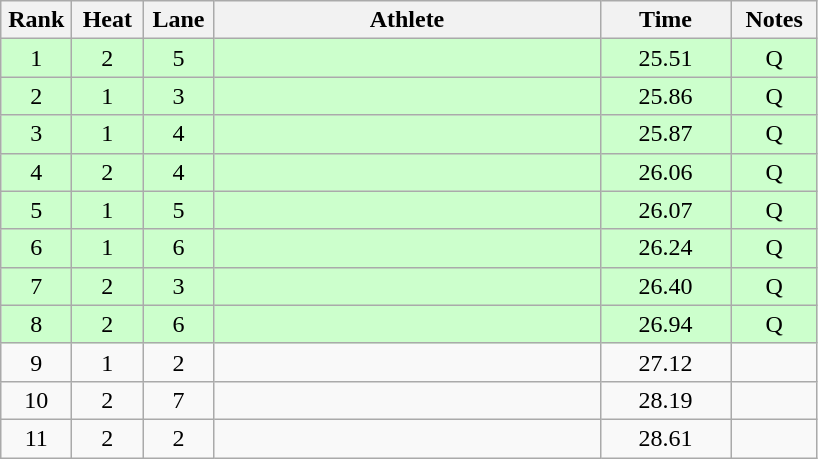<table class="wikitable sortable" style="text-align:center">
<tr>
<th width=40>Rank</th>
<th width=40>Heat</th>
<th width=40>Lane</th>
<th width=250>Athlete</th>
<th width=80>Time</th>
<th width=50>Notes</th>
</tr>
<tr bgcolor=ccffcc>
<td>1</td>
<td>2</td>
<td>5</td>
<td align=left></td>
<td>25.51</td>
<td>Q</td>
</tr>
<tr bgcolor=ccffcc>
<td>2</td>
<td>1</td>
<td>3</td>
<td align=left></td>
<td>25.86</td>
<td>Q</td>
</tr>
<tr bgcolor=ccffcc>
<td>3</td>
<td>1</td>
<td>4</td>
<td align=left></td>
<td>25.87</td>
<td>Q</td>
</tr>
<tr bgcolor=ccffcc>
<td>4</td>
<td>2</td>
<td>4</td>
<td align=left></td>
<td>26.06</td>
<td>Q</td>
</tr>
<tr bgcolor=ccffcc>
<td>5</td>
<td>1</td>
<td>5</td>
<td align=left></td>
<td>26.07</td>
<td>Q</td>
</tr>
<tr bgcolor=ccffcc>
<td>6</td>
<td>1</td>
<td>6</td>
<td align=left></td>
<td>26.24</td>
<td>Q</td>
</tr>
<tr bgcolor=ccffcc>
<td>7</td>
<td>2</td>
<td>3</td>
<td align=left></td>
<td>26.40</td>
<td>Q</td>
</tr>
<tr bgcolor=ccffcc>
<td>8</td>
<td>2</td>
<td>6</td>
<td align=left></td>
<td>26.94</td>
<td>Q</td>
</tr>
<tr>
<td>9</td>
<td>1</td>
<td>2</td>
<td align=left></td>
<td>27.12</td>
<td></td>
</tr>
<tr>
<td>10</td>
<td>2</td>
<td>7</td>
<td align=left></td>
<td>28.19</td>
<td></td>
</tr>
<tr>
<td>11</td>
<td>2</td>
<td>2</td>
<td align=left></td>
<td>28.61</td>
<td></td>
</tr>
</table>
